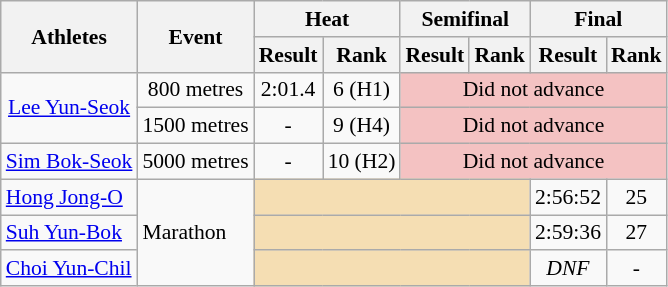<table class=wikitable style="font-size:90%">
<tr>
<th rowspan="2">Athletes</th>
<th rowspan="2">Event</th>
<th colspan="2">Heat</th>
<th colspan="2">Semifinal</th>
<th colspan="2">Final</th>
</tr>
<tr>
<th>Result</th>
<th>Rank</th>
<th>Result</th>
<th>Rank</th>
<th>Result</th>
<th>Rank</th>
</tr>
<tr align=center>
<td rowspan=2><a href='#'>Lee Yun-Seok</a></td>
<td>800 metres</td>
<td align=center>2:01.4</td>
<td align=center>6 (H1)</td>
<td align=center bgcolor="f4c2c2" colspan=4>Did not advance</td>
</tr>
<tr>
<td>1500 metres</td>
<td align=center>-</td>
<td align=center>9 (H4)</td>
<td align=center bgcolor="f4c2c2" colspan=4>Did not advance</td>
</tr>
<tr>
<td><a href='#'>Sim Bok-Seok</a></td>
<td>5000 metres</td>
<td align=center>-</td>
<td align=center>10 (H2)</td>
<td align=center bgcolor="f4c2c2" colspan=4>Did not advance</td>
</tr>
<tr>
<td><a href='#'>Hong Jong-O</a></td>
<td rowspan=3>Marathon</td>
<td colspan="4" bgcolor="wheat"></td>
<td align=center>2:56:52</td>
<td align=center>25</td>
</tr>
<tr>
<td><a href='#'>Suh Yun-Bok</a></td>
<td colspan="4" bgcolor="wheat"></td>
<td align=center>2:59:36</td>
<td align=center>27</td>
</tr>
<tr>
<td><a href='#'>Choi Yun-Chil</a></td>
<td colspan="4" bgcolor="wheat"></td>
<td align=center><em>DNF</em></td>
<td align=center>-</td>
</tr>
</table>
